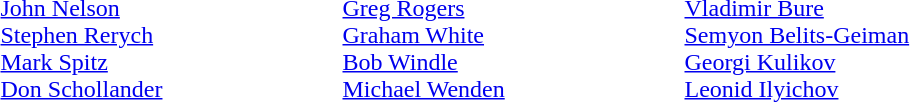<table>
<tr>
<td style="width:14em" valign=top><br><a href='#'>John Nelson</a><br><a href='#'>Stephen Rerych</a><br><a href='#'>Mark Spitz</a><br><a href='#'>Don Schollander</a></td>
<td style="width:14em" valign=top><br><a href='#'>Greg Rogers</a><br><a href='#'>Graham White</a><br><a href='#'>Bob Windle</a><br><a href='#'>Michael Wenden</a></td>
<td style="width:14em" valign=top><br><a href='#'>Vladimir Bure</a><br><a href='#'>Semyon Belits-Geiman</a><br><a href='#'>Georgi Kulikov</a><br><a href='#'>Leonid Ilyichov</a></td>
</tr>
</table>
